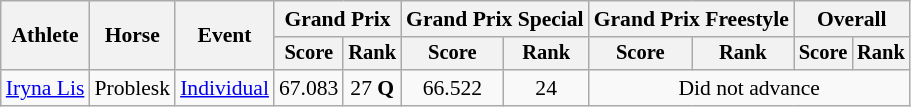<table class=wikitable style="font-size:90%">
<tr>
<th rowspan="2">Athlete</th>
<th rowspan="2">Horse</th>
<th rowspan="2">Event</th>
<th colspan="2">Grand Prix</th>
<th colspan="2">Grand Prix Special</th>
<th colspan="2">Grand Prix Freestyle</th>
<th colspan="2">Overall</th>
</tr>
<tr style="font-size:95%">
<th>Score</th>
<th>Rank</th>
<th>Score</th>
<th>Rank</th>
<th>Score</th>
<th>Rank</th>
<th>Score</th>
<th>Rank</th>
</tr>
<tr align=center>
<td align=left><a href='#'>Iryna Lis</a></td>
<td align=left>Problesk</td>
<td align=left><a href='#'>Individual</a></td>
<td>67.083</td>
<td>27 <strong>Q</strong></td>
<td>66.522</td>
<td>24</td>
<td colspan=4>Did not advance</td>
</tr>
</table>
